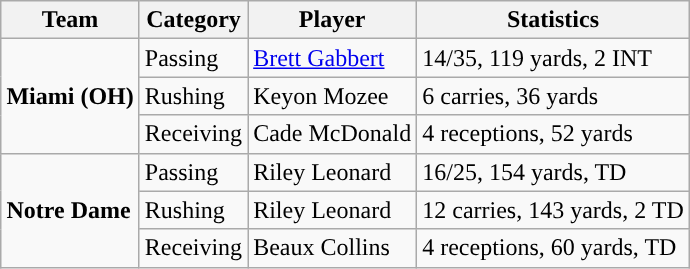<table class="wikitable" style="float: right;">
<tr>
<th>Team</th>
<th>Category</th>
<th>Player</th>
<th>Statistics</th>
</tr>
<tr>
<td rowspan=3><strong>Miami (OH)</strong></td>
<td>Passing</td>
<td><a href='#'>Brett Gabbert</a></td>
<td>14/35, 119 yards, 2 INT</td>
</tr>
<tr>
<td>Rushing</td>
<td>Keyon Mozee</td>
<td>6 carries, 36 yards</td>
</tr>
<tr>
<td>Receiving</td>
<td>Cade McDonald</td>
<td>4 receptions, 52 yards</td>
</tr>
<tr>
<td rowspan=3><strong>Notre Dame</strong></td>
<td>Passing</td>
<td>Riley Leonard</td>
<td>16/25, 154 yards, TD</td>
</tr>
<tr>
<td>Rushing</td>
<td>Riley Leonard</td>
<td>12 carries, 143 yards, 2 TD</td>
</tr>
<tr>
<td>Receiving</td>
<td>Beaux Collins</td>
<td>4 receptions, 60 yards, TD</td>
</tr>
</table>
